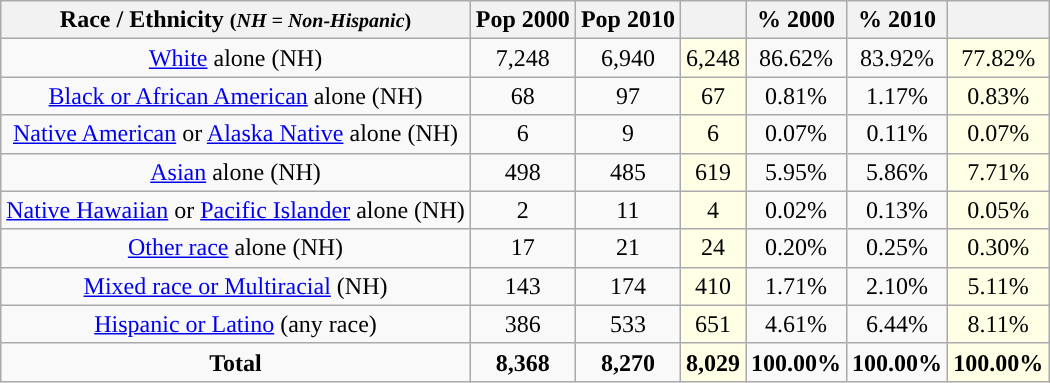<table class="wikitable" style="text-align:center;">
<tr>
<th>Race / Ethnicity <small>(<em>NH = Non-Hispanic</em>)</small></th>
<th>Pop 2000</th>
<th>Pop 2010</th>
<th></th>
<th>% 2000</th>
<th>% 2010</th>
<th></th>
</tr>
<tr>
<td><a href='#'>White</a> alone (NH)</td>
<td>7,248</td>
<td>6,940</td>
<td style='background: #ffffe6;'>6,248</td>
<td>86.62%</td>
<td>83.92%</td>
<td style='background: #ffffe6;'>77.82%</td>
</tr>
<tr>
<td><a href='#'>Black or African American</a> alone (NH)</td>
<td>68</td>
<td>97</td>
<td style='background: #ffffe6;'>67</td>
<td>0.81%</td>
<td>1.17%</td>
<td style='background: #ffffe6;'>0.83%</td>
</tr>
<tr>
<td><a href='#'>Native American</a> or <a href='#'>Alaska Native</a> alone (NH)</td>
<td>6</td>
<td>9</td>
<td style='background: #ffffe6;'>6</td>
<td>0.07%</td>
<td>0.11%</td>
<td style='background: #ffffe6;'>0.07%</td>
</tr>
<tr>
<td><a href='#'>Asian</a> alone (NH)</td>
<td>498</td>
<td>485</td>
<td style='background: #ffffe6;'>619</td>
<td>5.95%</td>
<td>5.86%</td>
<td style='background: #ffffe6;'>7.71%</td>
</tr>
<tr>
<td><a href='#'>Native Hawaiian</a> or <a href='#'>Pacific Islander</a> alone (NH)</td>
<td>2</td>
<td>11</td>
<td style='background: #ffffe6;'>4</td>
<td>0.02%</td>
<td>0.13%</td>
<td style='background: #ffffe6;'>0.05%</td>
</tr>
<tr>
<td><a href='#'>Other race</a> alone (NH)</td>
<td>17</td>
<td>21</td>
<td style='background: #ffffe6;'>24</td>
<td>0.20%</td>
<td>0.25%</td>
<td style='background: #ffffe6;'>0.30%</td>
</tr>
<tr>
<td><a href='#'>Mixed race or Multiracial</a> (NH)</td>
<td>143</td>
<td>174</td>
<td style='background: #ffffe6;'>410</td>
<td>1.71%</td>
<td>2.10%</td>
<td style='background: #ffffe6;'>5.11%</td>
</tr>
<tr>
<td><a href='#'>Hispanic or Latino</a> (any race)</td>
<td>386</td>
<td>533</td>
<td style='background: #ffffe6;'>651</td>
<td>4.61%</td>
<td>6.44%</td>
<td style='background: #ffffe6;'>8.11%</td>
</tr>
<tr>
<td><strong>Total</strong></td>
<td><strong>8,368</strong></td>
<td><strong>8,270</strong></td>
<td style='background: #ffffe6;'><strong>8,029</strong></td>
<td><strong>100.00%</strong></td>
<td><strong>100.00%</strong></td>
<td style='background: #ffffe6;'><strong>100.00%</strong></td>
</tr>
</table>
